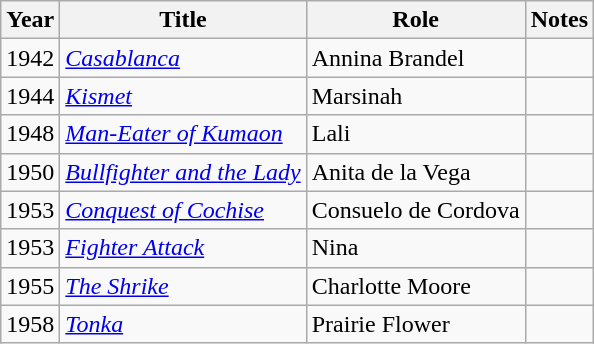<table class="wikitable">
<tr>
<th>Year</th>
<th>Title</th>
<th>Role</th>
<th>Notes</th>
</tr>
<tr>
<td>1942</td>
<td><em><a href='#'>Casablanca</a></em></td>
<td>Annina Brandel</td>
<td></td>
</tr>
<tr>
<td>1944</td>
<td><em><a href='#'>Kismet</a></em></td>
<td>Marsinah</td>
<td></td>
</tr>
<tr>
<td>1948</td>
<td><em><a href='#'>Man-Eater of Kumaon</a></em></td>
<td>Lali</td>
<td></td>
</tr>
<tr>
<td>1950</td>
<td><em><a href='#'>Bullfighter and the Lady</a></em></td>
<td>Anita de la Vega</td>
<td></td>
</tr>
<tr>
<td>1953</td>
<td><em><a href='#'>Conquest of Cochise</a></em></td>
<td>Consuelo de Cordova</td>
<td></td>
</tr>
<tr>
<td>1953</td>
<td><em><a href='#'>Fighter Attack</a></em></td>
<td>Nina</td>
<td></td>
</tr>
<tr>
<td>1955</td>
<td><em><a href='#'>The Shrike</a></em></td>
<td>Charlotte Moore</td>
<td></td>
</tr>
<tr>
<td>1958</td>
<td><em><a href='#'>Tonka</a></em></td>
<td>Prairie Flower</td>
<td></td>
</tr>
</table>
